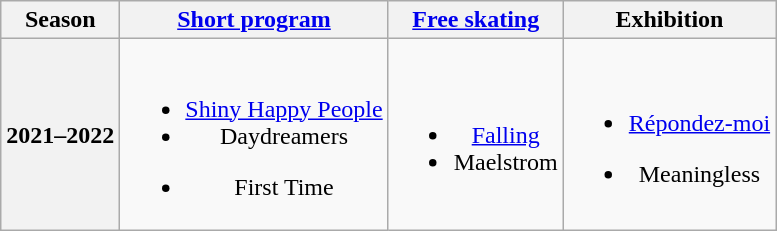<table class=wikitable style=text-align:center>
<tr>
<th>Season</th>
<th><a href='#'>Short program</a></th>
<th><a href='#'>Free skating</a></th>
<th>Exhibition</th>
</tr>
<tr>
<th>2021–2022 <br> </th>
<td><br><ul><li><a href='#'>Shiny Happy People</a> <br></li><li>Daydreamers <br></li></ul><ul><li>First Time <br></li></ul></td>
<td><br><ul><li><a href='#'>Falling</a> <br></li><li>Maelstrom <br></li></ul></td>
<td><br><ul><li><a href='#'>Répondez-moi</a> <br></li></ul><ul><li>Meaningless <br></li></ul></td>
</tr>
</table>
